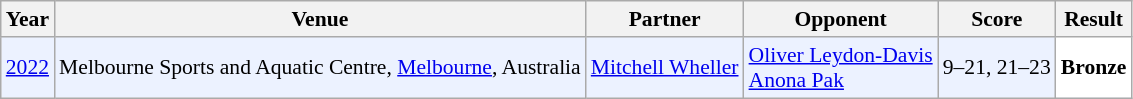<table class="sortable wikitable" style="font-size: 90%">
<tr>
<th>Year</th>
<th>Venue</th>
<th>Partner</th>
<th>Opponent</th>
<th>Score</th>
<th>Result</th>
</tr>
<tr style="background:#ECF2FF">
<td align="center"><a href='#'>2022</a></td>
<td align="left">Melbourne Sports and Aquatic Centre, <a href='#'>Melbourne</a>, Australia</td>
<td align="left"> <a href='#'>Mitchell Wheller</a></td>
<td align="left"> <a href='#'>Oliver Leydon-Davis</a><br> <a href='#'>Anona Pak</a></td>
<td align="left">9–21, 21–23</td>
<td style="text-align:left; background:white"> <strong>Bronze</strong></td>
</tr>
</table>
